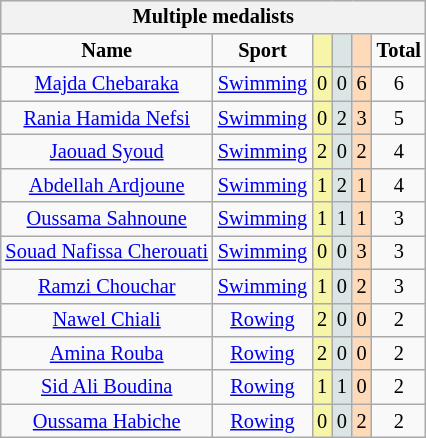<table class="wikitable" style="font-size:85%; float:right; clear:right;">
<tr style="background:#efefef;">
<th colspan=7>Multiple medalists</th>
</tr>
<tr align=center>
<td><strong>Name</strong></td>
<td><strong>Sport</strong></td>
<td style="background:#f7f6a8;"></td>
<td style="background:#dce5e5;"></td>
<td style="background:#ffdab9;"></td>
<td><strong>Total</strong></td>
</tr>
<tr align=center>
<td><a href='#'>Majda Chebaraka</a></td>
<td><a href='#'>Swimming</a></td>
<td style="background:#f7f6a8;">0</td>
<td style="background:#dce5e5;">0</td>
<td style="background:#ffdab9;">6</td>
<td>6</td>
</tr>
<tr align=center>
<td><a href='#'>Rania Hamida Nefsi</a></td>
<td><a href='#'>Swimming</a></td>
<td style="background:#f7f6a8;">0</td>
<td style="background:#dce5e5;">2</td>
<td style="background:#ffdab9;">3</td>
<td>5</td>
</tr>
<tr align=center>
<td><a href='#'>Jaouad Syoud</a></td>
<td><a href='#'>Swimming</a></td>
<td style="background:#f7f6a8;">2</td>
<td style="background:#dce5e5;">0</td>
<td style="background:#ffdab9;">2</td>
<td>4</td>
</tr>
<tr align=center>
<td><a href='#'>Abdellah Ardjoune</a></td>
<td><a href='#'>Swimming</a></td>
<td style="background:#f7f6a8;">1</td>
<td style="background:#dce5e5;">2</td>
<td style="background:#ffdab9;">1</td>
<td>4</td>
</tr>
<tr align=center>
<td><a href='#'>Oussama Sahnoune</a></td>
<td><a href='#'>Swimming</a></td>
<td style="background:#f7f6a8;">1</td>
<td style="background:#dce5e5;">1</td>
<td style="background:#ffdab9;">1</td>
<td>3</td>
</tr>
<tr align=center>
<td><a href='#'>Souad Nafissa Cherouati</a></td>
<td><a href='#'>Swimming</a></td>
<td style="background:#f7f6a8;">0</td>
<td style="background:#dce5e5;">0</td>
<td style="background:#ffdab9;">3</td>
<td>3</td>
</tr>
<tr align=center>
<td><a href='#'>Ramzi Chouchar</a></td>
<td><a href='#'>Swimming</a></td>
<td style="background:#f7f6a8;">1</td>
<td style="background:#dce5e5;">0</td>
<td style="background:#ffdab9;">2</td>
<td>3</td>
</tr>
<tr align=center>
<td><a href='#'>Nawel Chiali</a></td>
<td><a href='#'>Rowing</a></td>
<td style="background:#f7f6a8;">2</td>
<td style="background:#dce5e5;">0</td>
<td style="background:#ffdab9;">0</td>
<td>2</td>
</tr>
<tr align=center>
<td><a href='#'>Amina Rouba</a></td>
<td><a href='#'>Rowing</a></td>
<td style="background:#f7f6a8;">2</td>
<td style="background:#dce5e5;">0</td>
<td style="background:#ffdab9;">0</td>
<td>2</td>
</tr>
<tr align=center>
<td><a href='#'>Sid Ali Boudina</a></td>
<td><a href='#'>Rowing</a></td>
<td style="background:#f7f6a8;">1</td>
<td style="background:#dce5e5;">1</td>
<td style="background:#ffdab9;">0</td>
<td>2</td>
</tr>
<tr align=center>
<td><a href='#'>Oussama Habiche</a></td>
<td><a href='#'>Rowing</a></td>
<td style="background:#f7f6a8;">0</td>
<td style="background:#dce5e5;">0</td>
<td style="background:#ffdab9;">2</td>
<td>2</td>
</tr>
</table>
